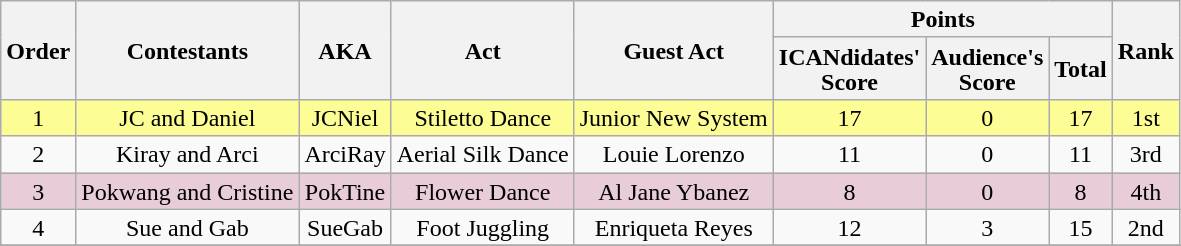<table class="wikitable" style="text-align:center; line-height:17px; width:auto;">
<tr>
<th rowspan="2">Order</th>
<th rowspan="2">Contestants</th>
<th rowspan="2">AKA</th>
<th rowspan="2">Act</th>
<th rowspan="2">Guest Act</th>
<th colspan="3">Points</th>
<th rowspan="2">Rank</th>
</tr>
<tr>
<th>ICANdidates'<br>Score</th>
<th>Audience's<br>Score</th>
<th>Total</th>
</tr>
<tr>
<td style="background: #FDFD96;">1</td>
<td style="background: #FDFD96;">JC and Daniel</td>
<td style="background: #FDFD96;">JCNiel</td>
<td style="background: #FDFD96;">Stiletto Dance</td>
<td style="background: #FDFD96;">Junior New System</td>
<td style="background: #FDFD96;">17</td>
<td style="background: #FDFD96;">0</td>
<td style="background: #FDFD96;">17</td>
<td style="background: #FDFD96;">1st</td>
</tr>
<tr>
<td>2</td>
<td>Kiray and Arci</td>
<td>ArciRay</td>
<td>Aerial Silk Dance</td>
<td>Louie Lorenzo</td>
<td>11</td>
<td>0</td>
<td>11</td>
<td>3rd</td>
</tr>
<tr>
<td style="background:#E8CCD7">3</td>
<td style="background:#E8CCD7">Pokwang and Cristine</td>
<td style="background:#E8CCD7">PokTine</td>
<td style="background:#E8CCD7">Flower Dance</td>
<td style="background:#E8CCD7">Al Jane Ybanez</td>
<td style="background:#E8CCD7">8</td>
<td style="background:#E8CCD7">0</td>
<td style="background:#E8CCD7">8</td>
<td style="background:#E8CCD7">4th</td>
</tr>
<tr>
<td>4</td>
<td>Sue and Gab</td>
<td>SueGab</td>
<td>Foot Juggling</td>
<td>Enriqueta Reyes</td>
<td>12</td>
<td>3</td>
<td>15</td>
<td>2nd</td>
</tr>
<tr>
</tr>
</table>
